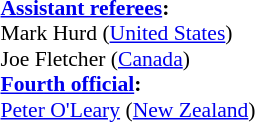<table width=50% style="font-size: 90%">
<tr>
<td><br><strong><a href='#'>Assistant referees</a>:</strong>
<br>Mark Hurd (<a href='#'>United States</a>)
<br>Joe Fletcher (<a href='#'>Canada</a>)
<br><strong><a href='#'>Fourth official</a>:</strong>
<br><a href='#'>Peter O'Leary</a> (<a href='#'>New Zealand</a>)</td>
</tr>
</table>
